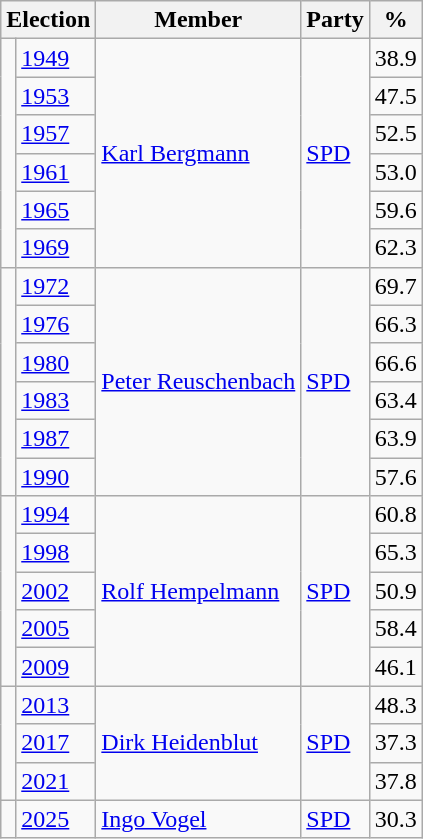<table class=wikitable>
<tr>
<th colspan=2>Election</th>
<th>Member</th>
<th>Party</th>
<th>%</th>
</tr>
<tr>
<td rowspan=6 bgcolor=></td>
<td><a href='#'>1949</a></td>
<td rowspan=6><a href='#'>Karl Bergmann</a></td>
<td rowspan=6><a href='#'>SPD</a></td>
<td align=right>38.9</td>
</tr>
<tr>
<td><a href='#'>1953</a></td>
<td align=right>47.5</td>
</tr>
<tr>
<td><a href='#'>1957</a></td>
<td align=right>52.5</td>
</tr>
<tr>
<td><a href='#'>1961</a></td>
<td align=right>53.0</td>
</tr>
<tr>
<td><a href='#'>1965</a></td>
<td align=right>59.6</td>
</tr>
<tr>
<td><a href='#'>1969</a></td>
<td align=right>62.3</td>
</tr>
<tr>
<td rowspan=6 bgcolor=></td>
<td><a href='#'>1972</a></td>
<td rowspan=6><a href='#'>Peter Reuschenbach</a></td>
<td rowspan=6><a href='#'>SPD</a></td>
<td align=right>69.7</td>
</tr>
<tr>
<td><a href='#'>1976</a></td>
<td align=right>66.3</td>
</tr>
<tr>
<td><a href='#'>1980</a></td>
<td align=right>66.6</td>
</tr>
<tr>
<td><a href='#'>1983</a></td>
<td align=right>63.4</td>
</tr>
<tr>
<td><a href='#'>1987</a></td>
<td align=right>63.9</td>
</tr>
<tr>
<td><a href='#'>1990</a></td>
<td align=right>57.6</td>
</tr>
<tr>
<td rowspan=5 bgcolor=></td>
<td><a href='#'>1994</a></td>
<td rowspan=5><a href='#'>Rolf Hempelmann</a></td>
<td rowspan=5><a href='#'>SPD</a></td>
<td align=right>60.8</td>
</tr>
<tr>
<td><a href='#'>1998</a></td>
<td align=right>65.3</td>
</tr>
<tr>
<td><a href='#'>2002</a></td>
<td align=right>50.9</td>
</tr>
<tr>
<td><a href='#'>2005</a></td>
<td align=right>58.4</td>
</tr>
<tr>
<td><a href='#'>2009</a></td>
<td align=right>46.1</td>
</tr>
<tr>
<td rowspan=3 bgcolor=></td>
<td><a href='#'>2013</a></td>
<td rowspan=3><a href='#'>Dirk Heidenblut</a></td>
<td rowspan=3><a href='#'>SPD</a></td>
<td align=right>48.3</td>
</tr>
<tr>
<td><a href='#'>2017</a></td>
<td align=right>37.3</td>
</tr>
<tr>
<td><a href='#'>2021</a></td>
<td align=right>37.8</td>
</tr>
<tr>
<td bgcolor=></td>
<td><a href='#'>2025</a></td>
<td><a href='#'>Ingo Vogel</a></td>
<td><a href='#'>SPD</a></td>
<td align=right>30.3</td>
</tr>
</table>
